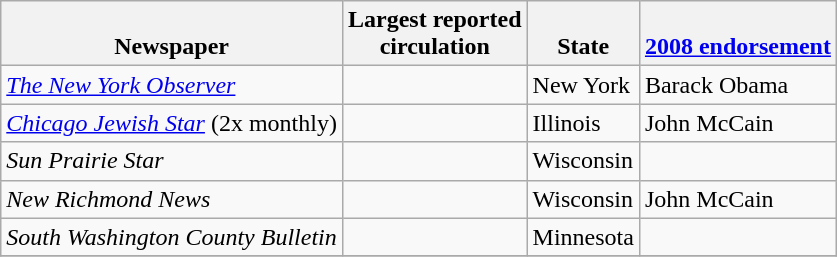<table class="wikitable sortable">
<tr valign=bottom>
<th>Newspaper</th>
<th>Largest reported<br>circulation</th>
<th>State</th>
<th><a href='#'>2008 endorsement</a></th>
</tr>
<tr>
<td><em><a href='#'>The New York Observer</a></em></td>
<td></td>
<td>New York</td>
<td>Barack Obama</td>
</tr>
<tr>
<td><em><a href='#'>Chicago Jewish Star</a></em> (2x monthly)</td>
<td></td>
<td>Illinois</td>
<td>John McCain</td>
</tr>
<tr>
<td><em>Sun Prairie Star</em></td>
<td></td>
<td>Wisconsin</td>
<td></td>
</tr>
<tr>
<td><em>New Richmond News</em></td>
<td></td>
<td>Wisconsin</td>
<td>John McCain</td>
</tr>
<tr>
<td><em>South Washington County Bulletin</em></td>
<td></td>
<td>Minnesota</td>
<td></td>
</tr>
<tr>
</tr>
</table>
